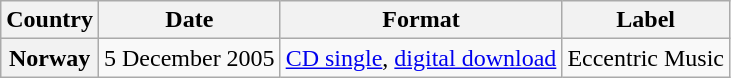<table class="wikitable plainrowheaders">
<tr>
<th scope="col">Country</th>
<th scope="col">Date</th>
<th scope="col">Format</th>
<th scope="col">Label</th>
</tr>
<tr>
<th scope="row">Norway</th>
<td>5 December 2005</td>
<td><a href='#'>CD single</a>, <a href='#'>digital download</a></td>
<td>Eccentric Music</td>
</tr>
</table>
